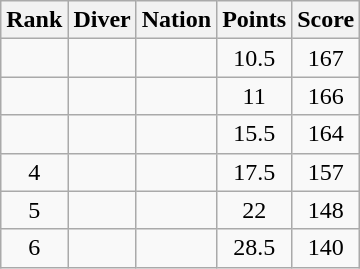<table class="wikitable sortable" style="text-align:center">
<tr>
<th>Rank</th>
<th>Diver</th>
<th>Nation</th>
<th>Points</th>
<th>Score</th>
</tr>
<tr>
<td></td>
<td align=left></td>
<td align=left></td>
<td>10.5</td>
<td>167</td>
</tr>
<tr>
<td></td>
<td align=left></td>
<td align=left></td>
<td>11</td>
<td>166</td>
</tr>
<tr>
<td></td>
<td align=left></td>
<td align=left></td>
<td>15.5</td>
<td>164</td>
</tr>
<tr>
<td>4</td>
<td align=left></td>
<td align=left></td>
<td>17.5</td>
<td>157</td>
</tr>
<tr>
<td>5</td>
<td align=left></td>
<td align=left></td>
<td>22</td>
<td>148</td>
</tr>
<tr>
<td>6</td>
<td align=left></td>
<td align=left></td>
<td>28.5</td>
<td>140</td>
</tr>
</table>
